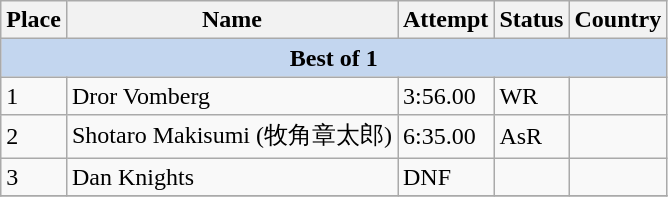<table class="wikitable sortable">
<tr>
<th>Place</th>
<th class="unsortable">Name</th>
<th class="unsortable">Attempt</th>
<th class="unsortable">Status</th>
<th class="unsortable">Country</th>
</tr>
<tr>
<th colspan="8" style="text-align:center; background:#C3D6EF;">Best of 1</th>
</tr>
<tr>
<td>1</td>
<td>Dror Vomberg</td>
<td>3:56.00</td>
<td>WR</td>
<td></td>
</tr>
<tr>
<td>2</td>
<td>Shotaro Makisumi (牧角章太郎)</td>
<td>6:35.00</td>
<td>AsR</td>
<td></td>
</tr>
<tr>
<td>3</td>
<td>Dan Knights</td>
<td>DNF</td>
<td></td>
<td></td>
</tr>
<tr>
</tr>
</table>
